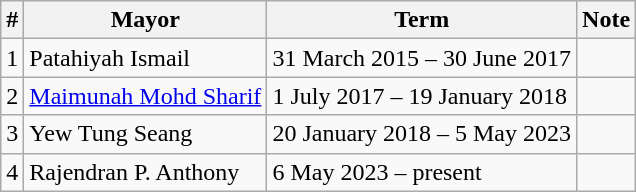<table class="wikitable">
<tr>
<th>#</th>
<th>Mayor</th>
<th>Term</th>
<th>Note</th>
</tr>
<tr>
<td>1</td>
<td>Patahiyah Ismail</td>
<td>31 March 2015 – 30 June 2017</td>
<td></td>
</tr>
<tr>
<td>2</td>
<td><a href='#'>Maimunah Mohd Sharif</a></td>
<td>1 July 2017 – 19 January 2018</td>
<td></td>
</tr>
<tr>
<td>3</td>
<td>Yew Tung Seang</td>
<td>20 January 2018 – 5 May 2023</td>
<td></td>
</tr>
<tr>
<td>4</td>
<td>Rajendran P. Anthony</td>
<td>6 May 2023 – present</td>
<td></td>
</tr>
</table>
